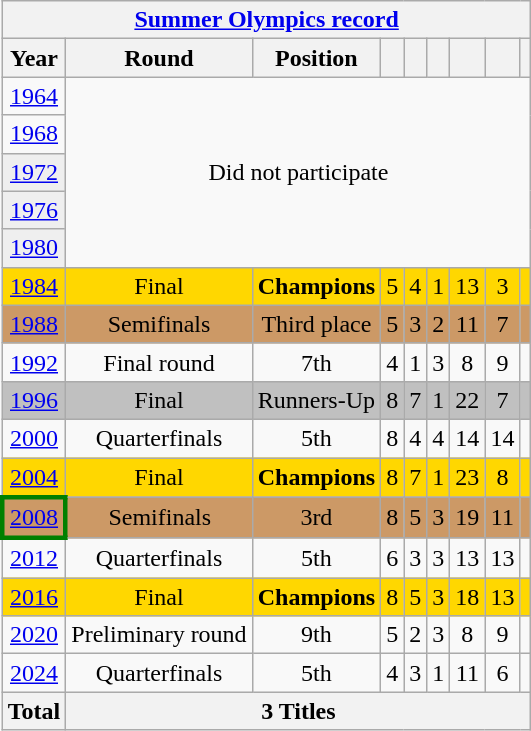<table class="wikitable" style="text-align: center;">
<tr>
<th colspan=9><a href='#'>Summer Olympics record</a></th>
</tr>
<tr>
<th>Year</th>
<th>Round</th>
<th>Position</th>
<th></th>
<th></th>
<th></th>
<th></th>
<th></th>
<th></th>
</tr>
<tr tyle="background:#efefef">
<td> <a href='#'>1964</a></td>
<td colspan=9 rowspan=5>Did not participate</td>
</tr>
<tr tyle="background:#efefef">
<td> <a href='#'>1968</a></td>
</tr>
<tr style="background:#efefef">
<td> <a href='#'>1972</a></td>
</tr>
<tr style="background:#efefef">
<td> <a href='#'>1976</a></td>
</tr>
<tr style="background:#efefef">
<td> <a href='#'>1980</a></td>
</tr>
<tr bgcolor=gold>
<td> <a href='#'>1984</a></td>
<td>Final</td>
<td><strong>Champions</strong></td>
<td>5</td>
<td>4</td>
<td>1</td>
<td>13</td>
<td>3</td>
<td></td>
</tr>
<tr bgcolor=cc9966>
<td> <a href='#'>1988</a></td>
<td>Semifinals</td>
<td>Third place</td>
<td>5</td>
<td>3</td>
<td>2</td>
<td>11</td>
<td>7</td>
<td></td>
</tr>
<tr>
<td> <a href='#'>1992</a></td>
<td>Final round</td>
<td>7th</td>
<td>4</td>
<td>1</td>
<td>3</td>
<td>8</td>
<td>9</td>
<td></td>
</tr>
<tr bgcolor=silver>
<td> <a href='#'>1996</a></td>
<td>Final</td>
<td>Runners-Up</td>
<td>8</td>
<td>7</td>
<td>1</td>
<td>22</td>
<td>7</td>
<td></td>
</tr>
<tr>
<td> <a href='#'>2000</a></td>
<td>Quarterfinals</td>
<td>5th</td>
<td>8</td>
<td>4</td>
<td>4</td>
<td>14</td>
<td>14</td>
<td></td>
</tr>
<tr bgcolor=gold>
<td> <a href='#'>2004</a></td>
<td>Final</td>
<td><strong>Champions</strong></td>
<td>8</td>
<td>7</td>
<td>1</td>
<td>23</td>
<td>8</td>
<td></td>
</tr>
<tr bgcolor=cc9966>
<td style="border: 3px solid green"> <a href='#'>2008</a></td>
<td>Semifinals</td>
<td>3rd</td>
<td>8</td>
<td>5</td>
<td>3</td>
<td>19</td>
<td>11</td>
<td></td>
</tr>
<tr>
<td> <a href='#'>2012</a></td>
<td>Quarterfinals</td>
<td>5th</td>
<td>6</td>
<td>3</td>
<td>3</td>
<td>13</td>
<td>13</td>
<td></td>
</tr>
<tr bgcolor=gold>
<td> <a href='#'>2016</a></td>
<td>Final</td>
<td><strong>Champions</strong></td>
<td>8</td>
<td>5</td>
<td>3</td>
<td>18</td>
<td>13</td>
<td></td>
</tr>
<tr>
<td> <a href='#'>2020</a></td>
<td>Preliminary round</td>
<td>9th</td>
<td>5</td>
<td>2</td>
<td>3</td>
<td>8</td>
<td>9</td>
<td></td>
</tr>
<tr>
<td> <a href='#'>2024</a></td>
<td>Quarterfinals</td>
<td>5th</td>
<td>4</td>
<td>3</td>
<td>1</td>
<td>11</td>
<td>6</td>
<td></td>
</tr>
<tr>
<th>Total</th>
<th colspan=9>3 Titles</th>
</tr>
</table>
